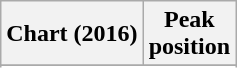<table class="wikitable sortable plainrowheaders">
<tr>
<th scope="col">Chart (2016)</th>
<th scope="col">Peak<br>position</th>
</tr>
<tr>
</tr>
<tr>
</tr>
<tr>
</tr>
<tr>
</tr>
</table>
